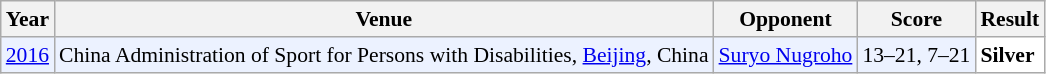<table class="sortable wikitable" style="font-size: 90%;">
<tr>
<th>Year</th>
<th>Venue</th>
<th>Opponent</th>
<th>Score</th>
<th>Result</th>
</tr>
<tr style="background:#ECF2FF">
<td align="center"><a href='#'>2016</a></td>
<td align="left">China Administration of Sport for Persons with Disabilities, <a href='#'>Beijing</a>, China</td>
<td align="left"> <a href='#'>Suryo Nugroho</a></td>
<td align="left">13–21, 7–21</td>
<td style="text-align:left; background:white"> <strong>Silver</strong></td>
</tr>
</table>
